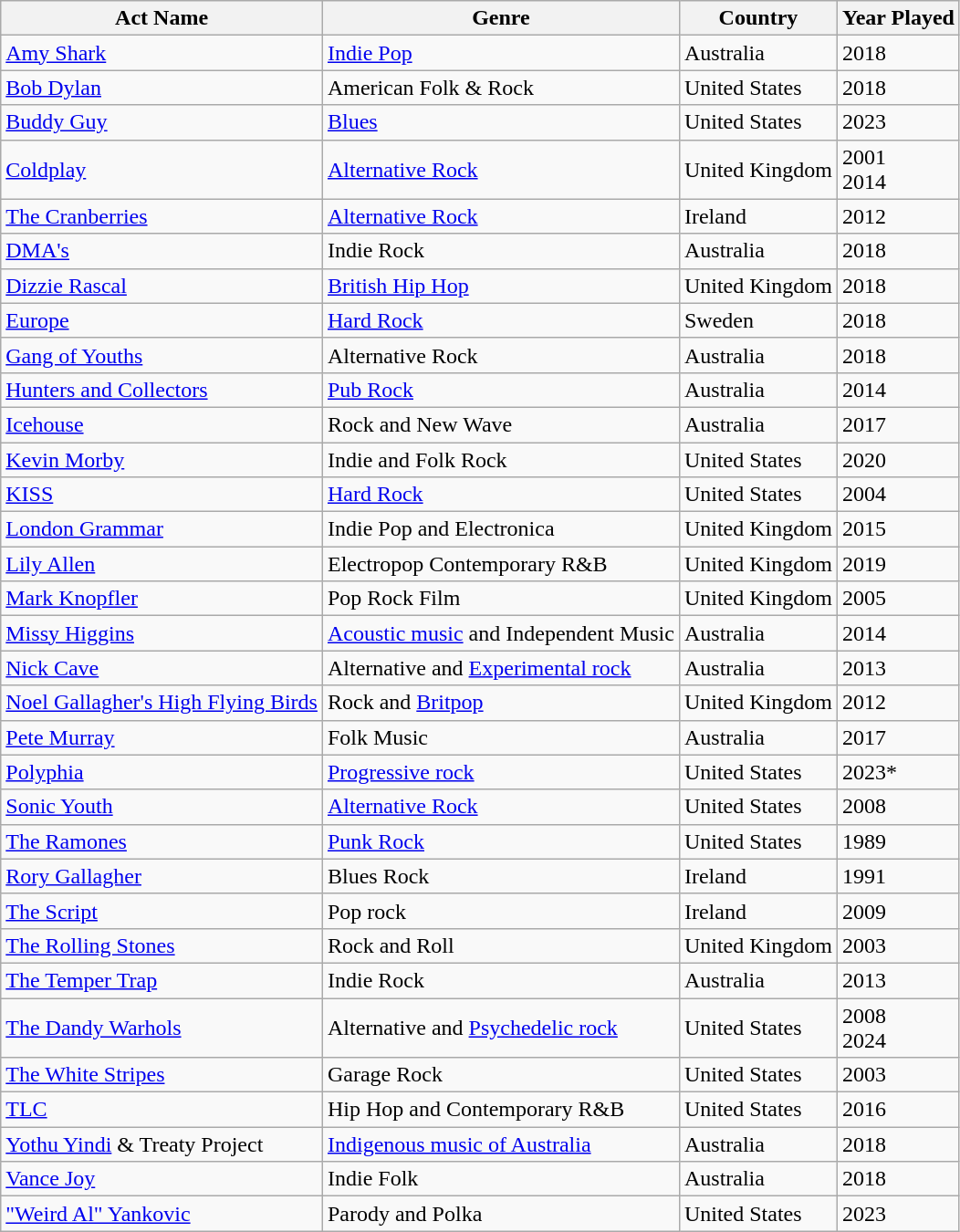<table class="wikitable">
<tr>
<th>Act Name</th>
<th>Genre</th>
<th>Country</th>
<th>Year Played</th>
</tr>
<tr>
<td><a href='#'>Amy Shark</a></td>
<td><a href='#'>Indie Pop</a></td>
<td>Australia</td>
<td>2018</td>
</tr>
<tr>
<td><a href='#'>Bob Dylan</a></td>
<td>American Folk & Rock</td>
<td>United States</td>
<td>2018</td>
</tr>
<tr>
<td><a href='#'>Buddy Guy</a></td>
<td><a href='#'>Blues</a></td>
<td>United States</td>
<td>2023</td>
</tr>
<tr>
<td><a href='#'>Coldplay</a></td>
<td><a href='#'>Alternative Rock</a></td>
<td>United Kingdom</td>
<td>2001<br>2014</td>
</tr>
<tr>
<td><a href='#'>The Cranberries</a></td>
<td><a href='#'>Alternative Rock</a></td>
<td>Ireland</td>
<td>2012</td>
</tr>
<tr>
<td><a href='#'>DMA's</a></td>
<td>Indie Rock</td>
<td>Australia</td>
<td>2018</td>
</tr>
<tr>
<td><a href='#'>Dizzie Rascal</a></td>
<td><a href='#'>British Hip Hop</a></td>
<td>United Kingdom</td>
<td>2018</td>
</tr>
<tr>
<td><a href='#'>Europe</a></td>
<td><a href='#'>Hard Rock</a></td>
<td>Sweden</td>
<td>2018</td>
</tr>
<tr>
<td><a href='#'>Gang of Youths</a></td>
<td>Alternative Rock</td>
<td>Australia</td>
<td>2018</td>
</tr>
<tr>
<td><a href='#'>Hunters and Collectors</a></td>
<td><a href='#'>Pub Rock</a></td>
<td>Australia</td>
<td>2014</td>
</tr>
<tr>
<td><a href='#'>Icehouse</a></td>
<td>Rock and New Wave</td>
<td>Australia</td>
<td>2017</td>
</tr>
<tr>
<td><a href='#'>Kevin Morby</a></td>
<td>Indie and Folk Rock</td>
<td>United States</td>
<td>2020</td>
</tr>
<tr>
<td><a href='#'>KISS</a></td>
<td><a href='#'>Hard Rock</a></td>
<td>United States</td>
<td>2004</td>
</tr>
<tr>
<td><a href='#'>London Grammar</a></td>
<td>Indie Pop and Electronica</td>
<td>United Kingdom</td>
<td>2015</td>
</tr>
<tr>
<td><a href='#'>Lily Allen</a></td>
<td>Electropop Contemporary R&B</td>
<td>United Kingdom</td>
<td>2019</td>
</tr>
<tr>
<td><a href='#'>Mark Knopfler</a></td>
<td>Pop Rock Film</td>
<td>United Kingdom</td>
<td>2005</td>
</tr>
<tr>
<td><a href='#'>Missy Higgins</a></td>
<td><a href='#'>Acoustic music</a> and Independent Music</td>
<td>Australia</td>
<td>2014</td>
</tr>
<tr>
<td><a href='#'>Nick Cave</a></td>
<td>Alternative and <a href='#'>Experimental rock</a></td>
<td>Australia</td>
<td>2013</td>
</tr>
<tr>
<td><a href='#'>Noel Gallagher's High Flying Birds</a></td>
<td>Rock and <a href='#'>Britpop</a></td>
<td>United Kingdom</td>
<td>2012</td>
</tr>
<tr>
<td><a href='#'>Pete Murray</a></td>
<td>Folk Music</td>
<td>Australia</td>
<td>2017</td>
</tr>
<tr>
<td><a href='#'>Polyphia</a></td>
<td><a href='#'>Progressive rock</a></td>
<td>United States</td>
<td>2023*</td>
</tr>
<tr>
<td><a href='#'>Sonic Youth</a></td>
<td><a href='#'>Alternative Rock</a></td>
<td>United States</td>
<td>2008</td>
</tr>
<tr>
<td><a href='#'>The Ramones</a></td>
<td><a href='#'>Punk Rock</a></td>
<td>United States</td>
<td>1989</td>
</tr>
<tr>
<td><a href='#'>Rory Gallagher</a></td>
<td>Blues Rock</td>
<td>Ireland</td>
<td>1991</td>
</tr>
<tr>
<td><a href='#'>The Script</a></td>
<td>Pop rock</td>
<td>Ireland</td>
<td>2009</td>
</tr>
<tr>
<td><a href='#'>The Rolling Stones</a></td>
<td>Rock and Roll</td>
<td>United Kingdom</td>
<td>2003</td>
</tr>
<tr>
<td><a href='#'>The Temper Trap</a></td>
<td>Indie Rock</td>
<td>Australia</td>
<td>2013</td>
</tr>
<tr>
<td><a href='#'>The Dandy Warhols</a></td>
<td>Alternative and <a href='#'>Psychedelic rock</a></td>
<td>United States</td>
<td>2008<br>2024</td>
</tr>
<tr>
<td><a href='#'>The White Stripes</a></td>
<td>Garage Rock</td>
<td>United States</td>
<td>2003</td>
</tr>
<tr>
<td><a href='#'>TLC</a></td>
<td>Hip Hop and Contemporary R&B</td>
<td>United States</td>
<td>2016</td>
</tr>
<tr>
<td><a href='#'>Yothu Yindi</a> & Treaty Project</td>
<td><a href='#'>Indigenous music of Australia</a></td>
<td>Australia</td>
<td>2018</td>
</tr>
<tr>
<td><a href='#'>Vance Joy</a></td>
<td>Indie Folk</td>
<td>Australia</td>
<td>2018</td>
</tr>
<tr>
<td><a href='#'>"Weird Al" Yankovic</a></td>
<td>Parody and Polka</td>
<td>United States</td>
<td>2023</td>
</tr>
</table>
